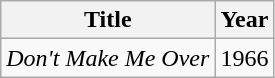<table class="wikitable">
<tr>
<th>Title</th>
<th>Year</th>
</tr>
<tr>
<td><em>Don't Make Me Over</em></td>
<td>1966</td>
</tr>
</table>
